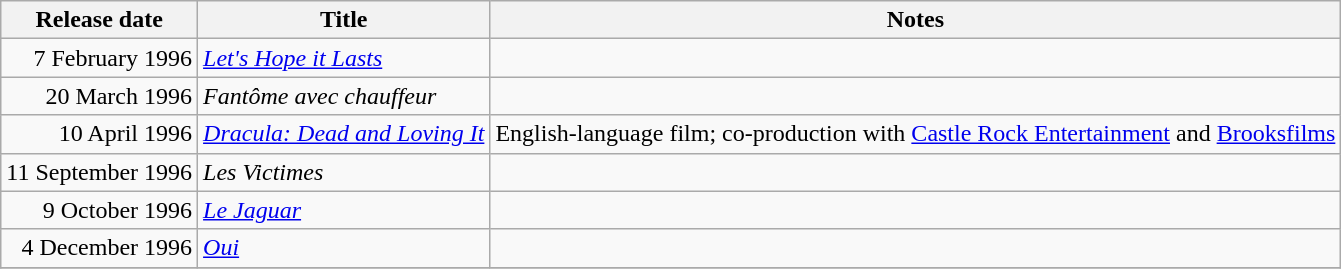<table class="wikitable sortable">
<tr>
<th scope="col">Release date</th>
<th>Title</th>
<th>Notes</th>
</tr>
<tr>
<td style="text-align:right;">7 February 1996</td>
<td><em><a href='#'>Let's Hope it Lasts</a></em></td>
<td></td>
</tr>
<tr>
<td style="text-align:right;">20 March 1996</td>
<td><em>Fantôme avec chauffeur</em></td>
<td></td>
</tr>
<tr>
<td style="text-align:right;">10 April 1996</td>
<td><em><a href='#'>Dracula: Dead and Loving It</a></em></td>
<td>English-language film; co-production with <a href='#'>Castle Rock Entertainment</a> and <a href='#'>Brooksfilms</a></td>
</tr>
<tr>
<td style="text-align:right;">11 September 1996</td>
<td><em>Les Victimes</em></td>
<td></td>
</tr>
<tr>
<td style="text-align:right;">9 October 1996</td>
<td><em><a href='#'>Le Jaguar</a></em></td>
<td></td>
</tr>
<tr>
<td style="text-align:right;">4 December 1996</td>
<td><em><a href='#'>Oui</a></em></td>
<td></td>
</tr>
<tr>
</tr>
</table>
